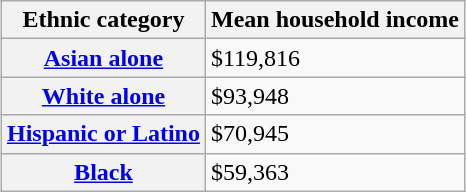<table class="wikitable sortable" style="margin: 1em auto 1em auto">
<tr>
<th scope="col">Ethnic category</th>
<th scope="col">Mean household income</th>
</tr>
<tr>
<th><a href='#'>Asian alone</a></th>
<td>$119,816</td>
</tr>
<tr>
<th><a href='#'>White alone</a></th>
<td>$93,948</td>
</tr>
<tr>
<th><a href='#'>Hispanic or Latino</a></th>
<td>$70,945</td>
</tr>
<tr>
<th><a href='#'>Black</a></th>
<td>$59,363</td>
</tr>
</table>
